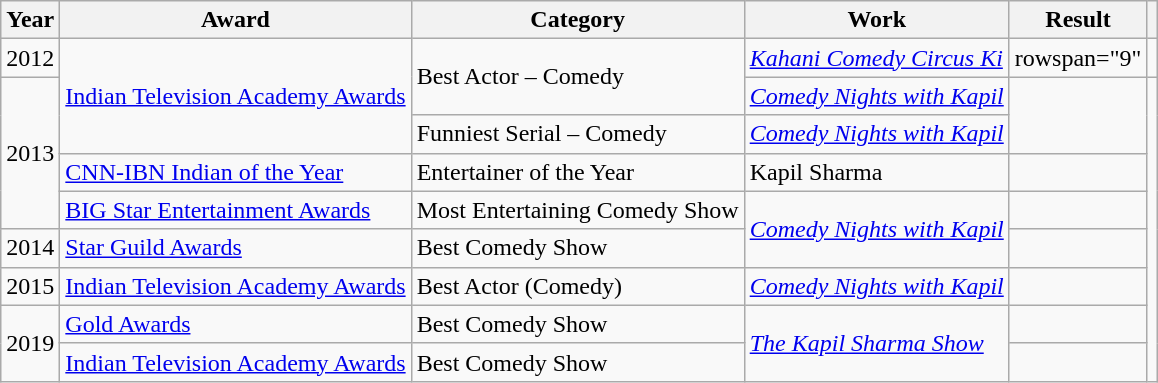<table class="wikitable sortable">
<tr>
<th scope="col">Year</th>
<th scope="col">Award</th>
<th scope="col">Category</th>
<th scope="col">Work</th>
<th scope="col">Result</th>
<th scope="col" class="unsortable"></th>
</tr>
<tr>
<td>2012</td>
<td rowspan="3"><a href='#'>Indian Television Academy Awards</a></td>
<td rowspan="2">Best Actor – Comedy</td>
<td><em><a href='#'>Kahani Comedy Circus Ki</a></em></td>
<td>rowspan="9" </td>
<td></td>
</tr>
<tr>
<td rowspan="4">2013</td>
<td><em><a href='#'>Comedy Nights with Kapil</a></em></td>
<td rowspan="2"></td>
</tr>
<tr>
<td>Funniest Serial – Comedy</td>
<td><em><a href='#'>Comedy Nights with Kapil</a></em></td>
</tr>
<tr>
<td><a href='#'>CNN-IBN Indian of the Year</a></td>
<td>Entertainer of the Year</td>
<td>Kapil Sharma</td>
<td></td>
</tr>
<tr>
<td><a href='#'>BIG Star Entertainment Awards</a></td>
<td>Most Entertaining Comedy Show</td>
<td rowspan="2"><em><a href='#'>Comedy Nights with Kapil</a></em></td>
<td></td>
</tr>
<tr>
<td>2014</td>
<td><a href='#'>Star Guild Awards</a></td>
<td>Best Comedy Show</td>
<td></td>
</tr>
<tr>
<td>2015</td>
<td><a href='#'>Indian Television Academy Awards</a></td>
<td>Best Actor (Comedy)</td>
<td><em><a href='#'>Comedy Nights with Kapil</a></em></td>
<td></td>
</tr>
<tr>
<td rowspan="2">2019</td>
<td><a href='#'>Gold Awards</a></td>
<td>Best Comedy Show</td>
<td rowspan="2"><em><a href='#'>The Kapil Sharma Show</a></em></td>
<td></td>
</tr>
<tr>
<td><a href='#'>Indian Television Academy Awards</a></td>
<td>Best Comedy Show</td>
<td></td>
</tr>
</table>
